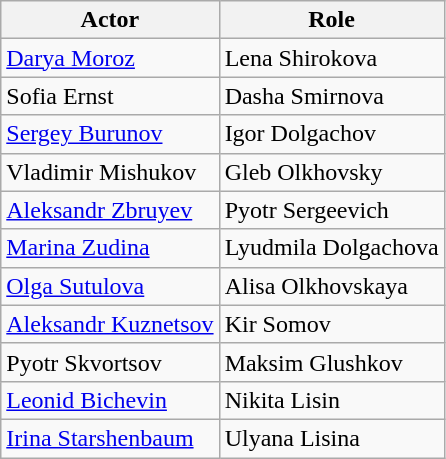<table class="wikitable sortable">
<tr>
<th>Actor</th>
<th>Role</th>
</tr>
<tr>
<td><a href='#'>Darya Moroz</a></td>
<td>Lena Shirokova<br></td>
</tr>
<tr>
<td>Sofia Ernst</td>
<td>Dasha Smirnova<br></td>
</tr>
<tr>
<td><a href='#'>Sergey Burunov</a></td>
<td>Igor Dolgachov<br></td>
</tr>
<tr>
<td>Vladimir Mishukov</td>
<td>Gleb Olkhovsky<br></td>
</tr>
<tr>
<td><a href='#'>Aleksandr Zbruyev</a></td>
<td>Pyotr Sergeevich<br></td>
</tr>
<tr>
<td><a href='#'>Marina Zudina</a></td>
<td>Lyudmila Dolgachova<br></td>
</tr>
<tr>
<td><a href='#'>Olga Sutulova</a></td>
<td>Alisa Olkhovskaya<br></td>
</tr>
<tr>
<td><a href='#'>Aleksandr Kuznetsov</a></td>
<td>Kir Somov<br></td>
</tr>
<tr>
<td>Pyotr Skvortsov</td>
<td>Maksim Glushkov<br></td>
</tr>
<tr>
<td><a href='#'>Leonid Bichevin</a></td>
<td>Nikita Lisin<br></td>
</tr>
<tr>
<td><a href='#'>Irina Starshenbaum</a></td>
<td>Ulyana Lisina<br></td>
</tr>
</table>
